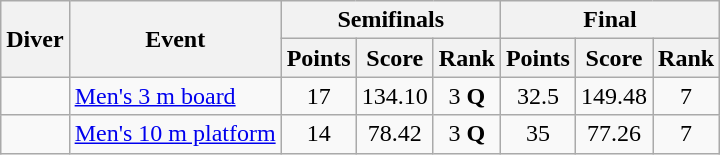<table class="wikitable sortable" style="text-align:center">
<tr>
<th rowspan=2>Diver</th>
<th rowspan=2>Event</th>
<th colspan=3>Semifinals</th>
<th colspan=3>Final</th>
</tr>
<tr>
<th>Points</th>
<th>Score</th>
<th>Rank</th>
<th>Points</th>
<th>Score</th>
<th>Rank</th>
</tr>
<tr>
<td align=left></td>
<td align=left><a href='#'>Men's 3 m board</a></td>
<td>17</td>
<td>134.10</td>
<td>3 <strong>Q</strong></td>
<td>32.5</td>
<td>149.48</td>
<td>7</td>
</tr>
<tr>
<td align=left></td>
<td align=left><a href='#'>Men's 10 m platform</a></td>
<td>14</td>
<td>78.42</td>
<td>3 <strong>Q</strong></td>
<td>35</td>
<td>77.26</td>
<td>7</td>
</tr>
</table>
